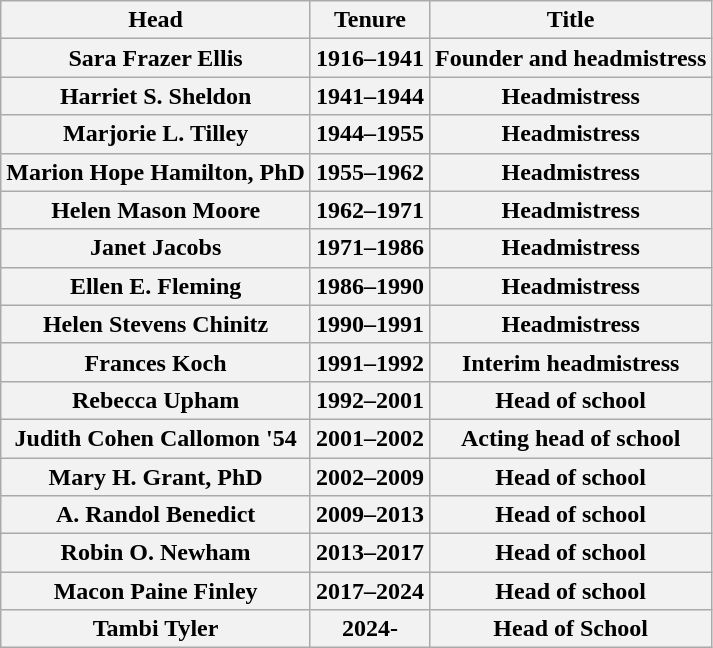<table class="wikitable">
<tr>
<th>Head</th>
<th>Tenure</th>
<th>Title</th>
</tr>
<tr>
<th>Sara Frazer Ellis</th>
<th>1916–1941</th>
<th>Founder and headmistress</th>
</tr>
<tr>
<th>Harriet S. Sheldon</th>
<th>1941–1944</th>
<th>Headmistress</th>
</tr>
<tr>
<th>Marjorie L. Tilley</th>
<th>1944–1955</th>
<th>Headmistress</th>
</tr>
<tr>
<th>Marion Hope Hamilton, PhD</th>
<th>1955–1962</th>
<th>Headmistress</th>
</tr>
<tr>
<th>Helen Mason Moore</th>
<th>1962–1971</th>
<th>Headmistress</th>
</tr>
<tr>
<th>Janet Jacobs</th>
<th>1971–1986</th>
<th>Headmistress</th>
</tr>
<tr>
<th>Ellen E. Fleming</th>
<th>1986–1990</th>
<th>Headmistress</th>
</tr>
<tr>
<th>Helen Stevens Chinitz</th>
<th>1990–1991</th>
<th>Headmistress</th>
</tr>
<tr>
<th>Frances Koch</th>
<th>1991–1992</th>
<th>Interim headmistress</th>
</tr>
<tr>
<th>Rebecca Upham</th>
<th>1992–2001</th>
<th>Head of school</th>
</tr>
<tr>
<th>Judith Cohen Callomon '54</th>
<th>2001–2002</th>
<th>Acting head of school</th>
</tr>
<tr>
<th>Mary H. Grant, PhD</th>
<th>2002–2009</th>
<th>Head of school</th>
</tr>
<tr>
<th>A. Randol Benedict</th>
<th>2009–2013</th>
<th>Head of school</th>
</tr>
<tr>
<th>Robin O. Newham</th>
<th>2013–2017</th>
<th>Head of school</th>
</tr>
<tr>
<th>Macon Paine Finley</th>
<th>2017–2024</th>
<th>Head of school</th>
</tr>
<tr>
<th>Tambi Tyler</th>
<th>2024-</th>
<th>Head of School</th>
</tr>
</table>
